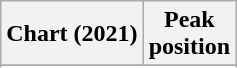<table class="wikitable sortable plainrowheaders" style="text-align:center;">
<tr>
<th>Chart (2021)</th>
<th>Peak<br>position</th>
</tr>
<tr>
</tr>
<tr>
</tr>
</table>
